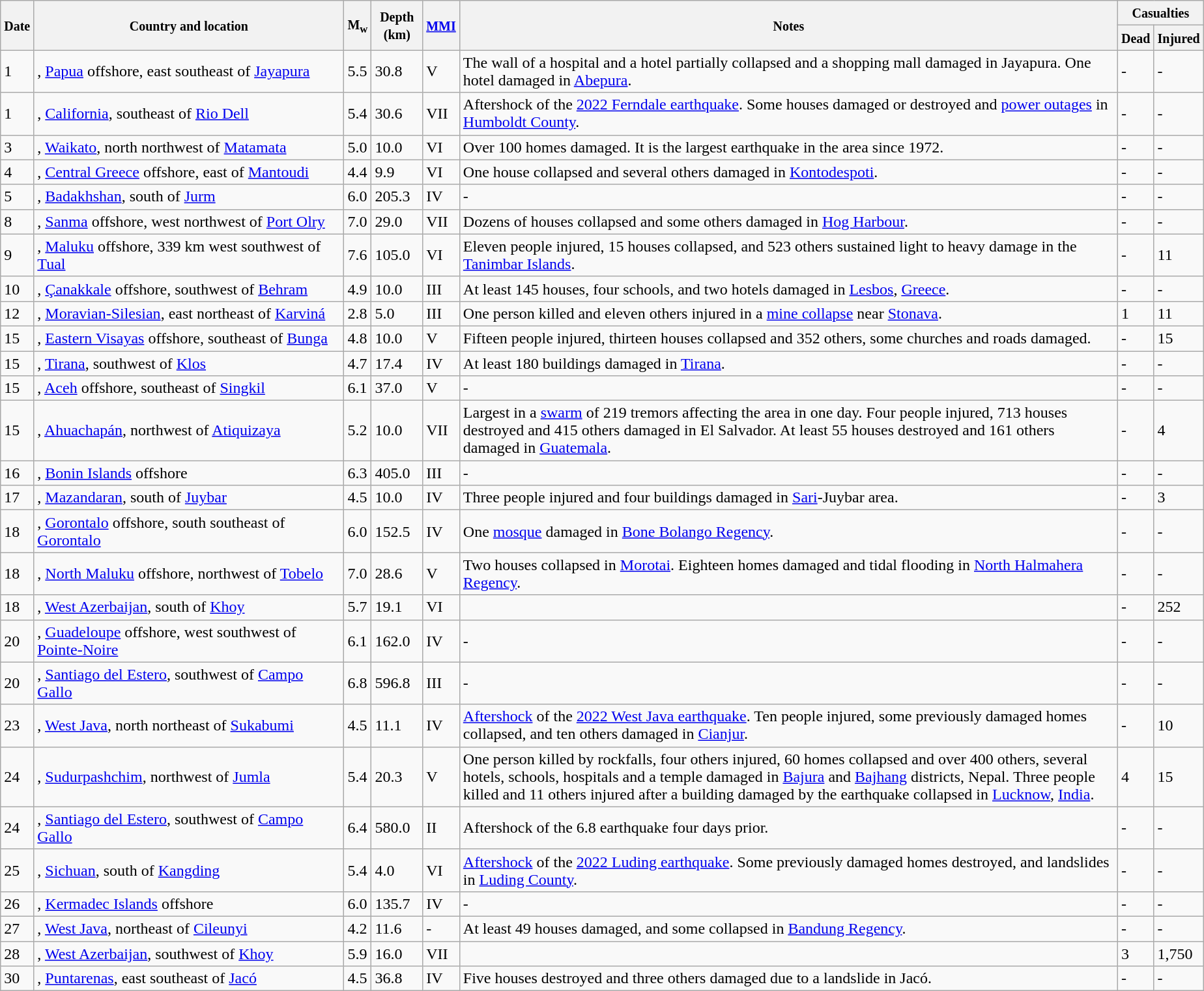<table class="wikitable sortable" style="border:1px black;  margin-left:1em;">
<tr>
<th rowspan="2"><small>Date</small></th>
<th rowspan="2" style="width: 310px"><small>Country and location</small></th>
<th rowspan="2"><small>M<sub>w</sub></small></th>
<th rowspan="2"><small>Depth (km)</small></th>
<th rowspan="2"><small><a href='#'>MMI</a></small></th>
<th rowspan="2" class="unsortable"><small>Notes</small></th>
<th colspan="2"><small>Casualties</small></th>
</tr>
<tr>
<th><small>Dead</small></th>
<th><small>Injured</small></th>
</tr>
<tr>
<td>1</td>
<td>, <a href='#'>Papua</a> offshore,  east southeast of <a href='#'>Jayapura</a></td>
<td>5.5</td>
<td>30.8</td>
<td>V</td>
<td>The wall of a hospital and a hotel partially collapsed and a shopping mall damaged in Jayapura. One hotel damaged in <a href='#'>Abepura</a>.</td>
<td>-</td>
<td>-</td>
</tr>
<tr>
<td>1</td>
<td>, <a href='#'>California</a>,  southeast of <a href='#'>Rio Dell</a></td>
<td>5.4</td>
<td>30.6</td>
<td>VII</td>
<td>Aftershock of the <a href='#'>2022 Ferndale earthquake</a>. Some houses damaged or destroyed and <a href='#'>power outages</a> in <a href='#'>Humboldt County</a>.</td>
<td>-</td>
<td>-</td>
</tr>
<tr>
<td>3</td>
<td>, <a href='#'>Waikato</a>,  north northwest of <a href='#'>Matamata</a></td>
<td>5.0</td>
<td>10.0</td>
<td>VI</td>
<td>Over 100 homes damaged. It is the largest earthquake in the area since 1972.</td>
<td>-</td>
<td>-</td>
</tr>
<tr>
<td>4</td>
<td>, <a href='#'>Central Greece</a> offshore,  east of <a href='#'>Mantoudi</a></td>
<td>4.4</td>
<td>9.9</td>
<td>VI</td>
<td>One house collapsed and several others damaged in <a href='#'>Kontodespoti</a>.</td>
<td>-</td>
<td>-</td>
</tr>
<tr>
<td>5</td>
<td>, <a href='#'>Badakhshan</a>,  south of <a href='#'>Jurm</a></td>
<td>6.0</td>
<td>205.3</td>
<td>IV</td>
<td>-</td>
<td>-</td>
<td>-</td>
</tr>
<tr>
<td>8</td>
<td>, <a href='#'>Sanma</a> offshore,  west northwest of <a href='#'>Port Olry</a></td>
<td>7.0</td>
<td>29.0</td>
<td>VII</td>
<td>Dozens of houses collapsed and some others damaged in <a href='#'>Hog Harbour</a>.</td>
<td>-</td>
<td>-</td>
</tr>
<tr>
<td>9</td>
<td>, <a href='#'>Maluku</a> offshore, 339 km west southwest of <a href='#'>Tual</a></td>
<td>7.6</td>
<td>105.0</td>
<td>VI</td>
<td>Eleven people injured, 15 houses collapsed, and 523 others sustained light to heavy damage in the <a href='#'>Tanimbar Islands</a>.</td>
<td>-</td>
<td>11</td>
</tr>
<tr>
<td>10</td>
<td>, <a href='#'>Çanakkale</a> offshore,  southwest of <a href='#'>Behram</a></td>
<td>4.9</td>
<td>10.0</td>
<td>III</td>
<td>At least 145 houses, four schools, and two hotels damaged in <a href='#'>Lesbos</a>, <a href='#'>Greece</a>.</td>
<td>-</td>
<td>-</td>
</tr>
<tr>
<td>12</td>
<td>, <a href='#'>Moravian-Silesian</a>,  east northeast of <a href='#'>Karviná</a></td>
<td>2.8</td>
<td>5.0</td>
<td>III</td>
<td>One person killed and eleven others injured in a <a href='#'>mine collapse</a> near <a href='#'>Stonava</a>.</td>
<td>1</td>
<td>11</td>
</tr>
<tr>
<td>15</td>
<td>, <a href='#'>Eastern Visayas</a> offshore,  southeast of <a href='#'>Bunga</a></td>
<td>4.8</td>
<td>10.0</td>
<td>V</td>
<td>Fifteen people injured, thirteen houses collapsed and 352 others, some churches and roads damaged.</td>
<td>-</td>
<td>15</td>
</tr>
<tr>
<td>15</td>
<td>, <a href='#'>Tirana</a>,  southwest of <a href='#'>Klos</a></td>
<td>4.7</td>
<td>17.4</td>
<td>IV</td>
<td>At least 180 buildings damaged in <a href='#'>Tirana</a>.</td>
<td>-</td>
<td>-</td>
</tr>
<tr>
<td>15</td>
<td>, <a href='#'>Aceh</a> offshore,  southeast of <a href='#'>Singkil</a></td>
<td>6.1</td>
<td>37.0</td>
<td>V</td>
<td>-</td>
<td>-</td>
<td>-</td>
</tr>
<tr>
<td>15</td>
<td>, <a href='#'>Ahuachapán</a>,  northwest of <a href='#'>Atiquizaya</a></td>
<td>5.2</td>
<td>10.0</td>
<td>VII</td>
<td>Largest in a <a href='#'>swarm</a> of 219 tremors affecting the area in one day. Four people injured, 713 houses destroyed and 415 others damaged in El Salvador. At least 55 houses destroyed and 161 others damaged in <a href='#'>Guatemala</a>.</td>
<td>-</td>
<td>4</td>
</tr>
<tr>
<td>16</td>
<td>, <a href='#'>Bonin Islands</a> offshore</td>
<td>6.3</td>
<td>405.0</td>
<td>III</td>
<td>-</td>
<td>-</td>
<td>-</td>
</tr>
<tr>
<td>17</td>
<td>, <a href='#'>Mazandaran</a>,  south of <a href='#'>Juybar</a></td>
<td>4.5</td>
<td>10.0</td>
<td>IV</td>
<td>Three people injured and four buildings damaged in <a href='#'>Sari</a>-Juybar area.</td>
<td>-</td>
<td>3</td>
</tr>
<tr>
<td>18</td>
<td>, <a href='#'>Gorontalo</a> offshore,  south southeast of <a href='#'>Gorontalo</a></td>
<td>6.0</td>
<td>152.5</td>
<td>IV</td>
<td>One <a href='#'>mosque</a> damaged in <a href='#'>Bone Bolango Regency</a>.</td>
<td>-</td>
<td>-</td>
</tr>
<tr>
<td>18</td>
<td>, <a href='#'>North Maluku</a> offshore,  northwest of <a href='#'>Tobelo</a></td>
<td>7.0</td>
<td>28.6</td>
<td>V</td>
<td>Two houses collapsed in <a href='#'>Morotai</a>. Eighteen homes damaged and tidal flooding in <a href='#'>North Halmahera Regency</a>.</td>
<td>-</td>
<td>-</td>
</tr>
<tr>
<td>18</td>
<td>, <a href='#'>West Azerbaijan</a>,  south of <a href='#'>Khoy</a></td>
<td>5.7</td>
<td>19.1</td>
<td>VI</td>
<td></td>
<td>-</td>
<td>252</td>
</tr>
<tr>
<td>20</td>
<td>, <a href='#'>Guadeloupe</a> offshore,  west southwest of <a href='#'>Pointe-Noire</a></td>
<td>6.1</td>
<td>162.0</td>
<td>IV</td>
<td>-</td>
<td>-</td>
<td>-</td>
</tr>
<tr>
<td>20</td>
<td>, <a href='#'>Santiago del Estero</a>,  southwest of <a href='#'>Campo Gallo</a></td>
<td>6.8</td>
<td>596.8</td>
<td>III</td>
<td>-</td>
<td>-</td>
<td>-</td>
</tr>
<tr>
<td>23</td>
<td>, <a href='#'>West Java</a>,  north northeast of <a href='#'>Sukabumi</a></td>
<td>4.5</td>
<td>11.1</td>
<td>IV</td>
<td><a href='#'>Aftershock</a> of the <a href='#'>2022 West Java earthquake</a>. Ten people injured, some previously damaged homes collapsed, and ten others damaged in <a href='#'>Cianjur</a>.</td>
<td>-</td>
<td>10</td>
</tr>
<tr>
<td>24</td>
<td>, <a href='#'>Sudurpashchim</a>,  northwest of <a href='#'>Jumla</a></td>
<td>5.4</td>
<td>20.3</td>
<td>V</td>
<td>One person killed by rockfalls, four others injured, 60 homes collapsed and over 400 others, several hotels, schools, hospitals and a temple damaged in <a href='#'>Bajura</a> and <a href='#'>Bajhang</a> districts, Nepal. Three people killed and 11 others injured after a building damaged by the earthquake collapsed in <a href='#'>Lucknow</a>, <a href='#'>India</a>.</td>
<td>4</td>
<td>15</td>
</tr>
<tr>
<td>24</td>
<td>, <a href='#'>Santiago del Estero</a>,  southwest of <a href='#'>Campo Gallo</a></td>
<td>6.4</td>
<td>580.0</td>
<td>II</td>
<td>Aftershock of the 6.8 earthquake four days prior.</td>
<td>-</td>
<td>-</td>
</tr>
<tr>
<td>25</td>
<td>, <a href='#'>Sichuan</a>,  south of <a href='#'>Kangding</a></td>
<td>5.4</td>
<td>4.0</td>
<td>VI</td>
<td><a href='#'>Aftershock</a> of the <a href='#'>2022 Luding earthquake</a>. Some previously damaged homes destroyed, and landslides in <a href='#'>Luding County</a>.</td>
<td>-</td>
<td>-</td>
</tr>
<tr>
<td>26</td>
<td>, <a href='#'>Kermadec Islands</a> offshore</td>
<td>6.0</td>
<td>135.7</td>
<td>IV</td>
<td>-</td>
<td>-</td>
<td>-</td>
</tr>
<tr>
<td>27</td>
<td>, <a href='#'>West Java</a>,  northeast of <a href='#'>Cileunyi</a></td>
<td>4.2</td>
<td>11.6</td>
<td>-</td>
<td>At least 49 houses damaged, and some collapsed in <a href='#'>Bandung Regency</a>.</td>
<td>-</td>
<td>-</td>
</tr>
<tr>
<td>28</td>
<td>, <a href='#'>West Azerbaijan</a>,  southwest of <a href='#'>Khoy</a></td>
<td>5.9</td>
<td>16.0</td>
<td>VII</td>
<td></td>
<td>3</td>
<td>1,750</td>
</tr>
<tr>
<td>30</td>
<td>, <a href='#'>Puntarenas</a>,  east southeast of <a href='#'>Jacó</a></td>
<td>4.5</td>
<td>36.8</td>
<td>IV</td>
<td>Five houses destroyed and three others damaged due to a landslide in Jacó.</td>
<td>-</td>
<td>-</td>
</tr>
<tr>
</tr>
</table>
